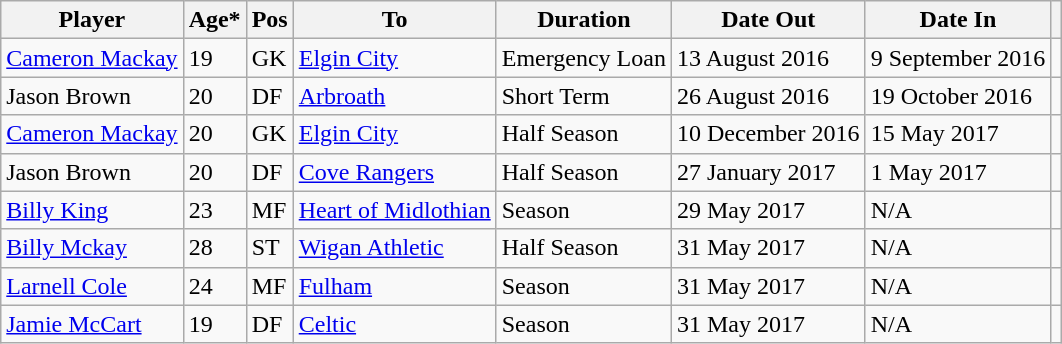<table class="wikitable">
<tr>
<th>Player</th>
<th>Age*</th>
<th>Pos</th>
<th>To</th>
<th>Duration</th>
<th>Date Out</th>
<th>Date In</th>
<th></th>
</tr>
<tr>
<td> <a href='#'>Cameron Mackay</a></td>
<td>19</td>
<td>GK</td>
<td> <a href='#'>Elgin City</a></td>
<td>Emergency Loan</td>
<td>13 August 2016</td>
<td>9 September 2016</td>
<td></td>
</tr>
<tr>
<td> Jason Brown</td>
<td>20</td>
<td>DF</td>
<td> <a href='#'>Arbroath</a></td>
<td>Short Term</td>
<td>26 August 2016</td>
<td>19 October 2016</td>
<td></td>
</tr>
<tr>
<td> <a href='#'>Cameron Mackay</a></td>
<td>20</td>
<td>GK</td>
<td> <a href='#'>Elgin City</a></td>
<td>Half Season</td>
<td>10 December 2016</td>
<td>15 May 2017</td>
<td></td>
</tr>
<tr>
<td> Jason Brown</td>
<td>20</td>
<td>DF</td>
<td> <a href='#'>Cove Rangers</a></td>
<td>Half Season</td>
<td>27 January 2017</td>
<td>1 May 2017</td>
<td></td>
</tr>
<tr>
<td> <a href='#'>Billy King</a></td>
<td>23</td>
<td>MF</td>
<td> <a href='#'>Heart of Midlothian</a></td>
<td>Season</td>
<td>29 May 2017</td>
<td>N/A</td>
<td></td>
</tr>
<tr>
<td> <a href='#'>Billy Mckay</a></td>
<td>28</td>
<td>ST</td>
<td> <a href='#'>Wigan Athletic</a></td>
<td>Half Season</td>
<td>31 May 2017</td>
<td>N/A</td>
<td></td>
</tr>
<tr>
<td> <a href='#'>Larnell Cole</a></td>
<td>24</td>
<td>MF</td>
<td> <a href='#'>Fulham</a></td>
<td>Season</td>
<td>31 May 2017</td>
<td>N/A</td>
<td></td>
</tr>
<tr>
<td> <a href='#'>Jamie McCart</a></td>
<td>19</td>
<td>DF</td>
<td> <a href='#'>Celtic</a></td>
<td>Season</td>
<td>31 May 2017</td>
<td>N/A</td>
<td></td>
</tr>
</table>
